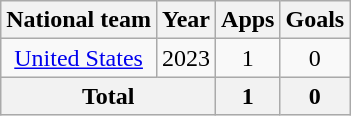<table class="wikitable" style="text-align:center">
<tr>
<th>National team</th>
<th>Year</th>
<th>Apps</th>
<th>Goals</th>
</tr>
<tr>
<td rowspan="1"><a href='#'>United States</a></td>
<td>2023</td>
<td>1</td>
<td>0</td>
</tr>
<tr>
<th colspan="2">Total</th>
<th>1</th>
<th>0</th>
</tr>
</table>
